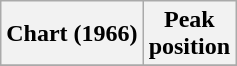<table class="wikitable sortable plainrowheaders" style="text-align:center">
<tr>
<th scope="col">Chart (1966)</th>
<th scope="col">Peak<br>position</th>
</tr>
<tr>
</tr>
</table>
